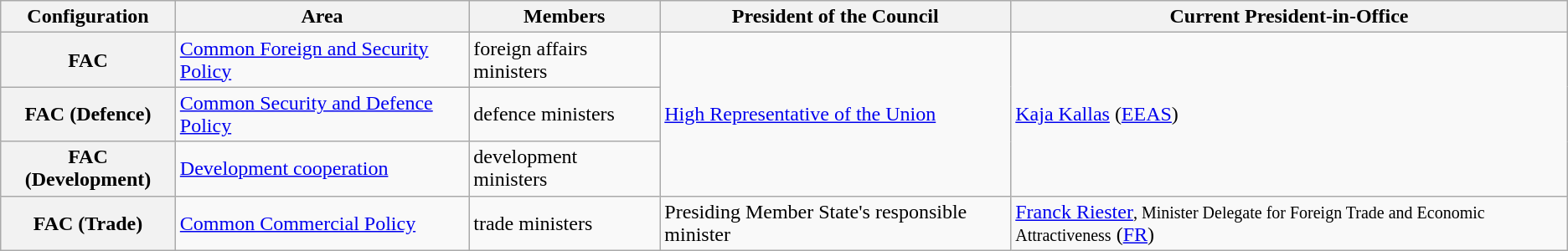<table class="wikitable">
<tr>
<th>Configuration</th>
<th>Area</th>
<th>Members</th>
<th>President of the Council</th>
<th>Current President-in-Office</th>
</tr>
<tr>
<th>FAC</th>
<td><a href='#'>Common Foreign and Security Policy</a></td>
<td>foreign affairs ministers</td>
<td rowspan="3"><a href='#'>High Representative of the Union</a></td>
<td rowspan="3"><a href='#'>Kaja Kallas</a> (<a href='#'>EEAS</a>)</td>
</tr>
<tr>
<th>FAC (Defence)</th>
<td><a href='#'>Common Security and Defence Policy</a></td>
<td>defence ministers</td>
</tr>
<tr>
<th>FAC (Development)</th>
<td><a href='#'>Development cooperation</a></td>
<td>development ministers</td>
</tr>
<tr>
<th>FAC (Trade)</th>
<td><a href='#'>Common Commercial Policy</a></td>
<td>trade ministers</td>
<td>Presiding Member State's responsible minister</td>
<td><a href='#'>Franck Riester</a><small>, Minister Delegate for Foreign Trade and Economic Attractiveness</small> (<a href='#'>FR</a>)</td>
</tr>
</table>
